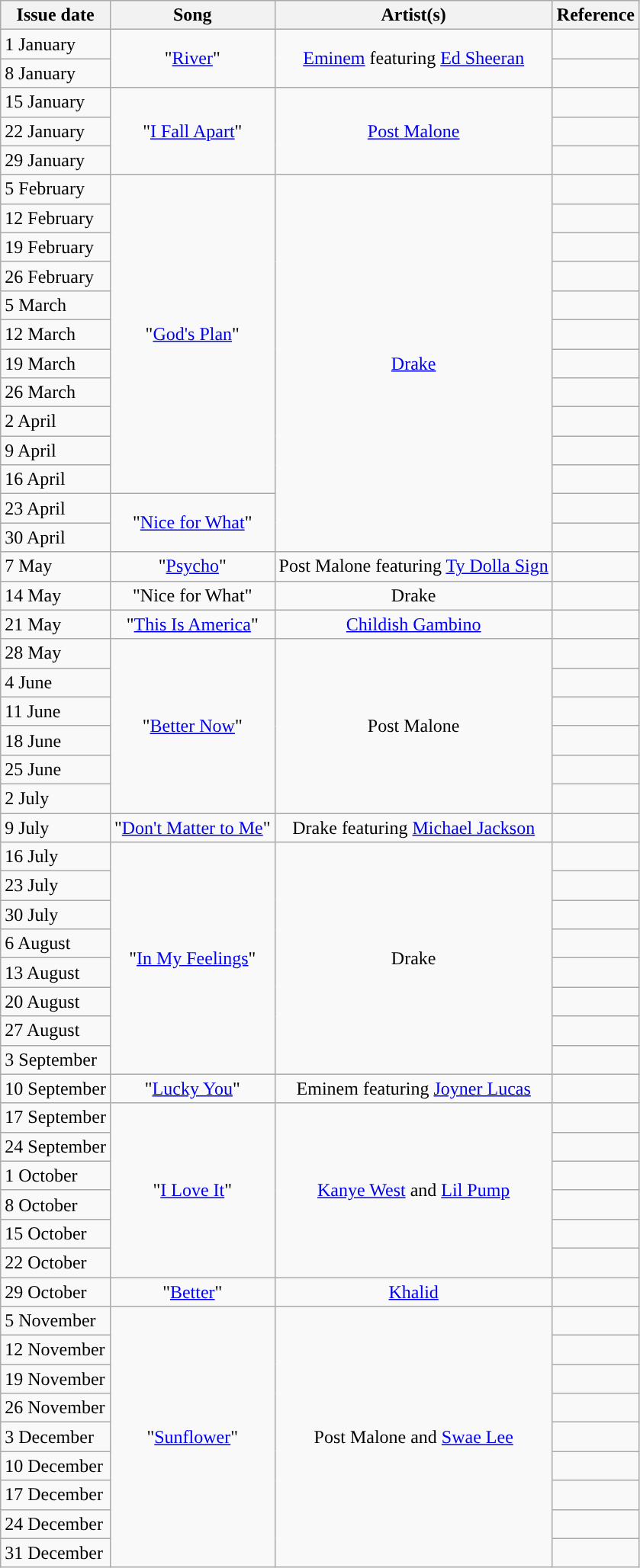<table class="wikitable">
<tr>
<th>Issue date</th>
<th>Song</th>
<th>Artist(s)</th>
<th>Reference</th>
</tr>
<tr>
<td align="left">1 January</td>
<td align="center" rowspan="2">"<a href='#'>River</a>"</td>
<td align="center" rowspan="2"><a href='#'>Eminem</a> featuring <a href='#'>Ed Sheeran</a></td>
<td align="center"></td>
</tr>
<tr>
<td align="left">8 January</td>
<td align="center"></td>
</tr>
<tr>
<td align="left">15 January</td>
<td align="center" rowspan="3">"<a href='#'>I Fall Apart</a>"</td>
<td align="center" rowspan="3"><a href='#'>Post Malone</a></td>
<td align="center"></td>
</tr>
<tr>
<td align="left">22 January</td>
<td align="center"></td>
</tr>
<tr>
<td align="left">29 January</td>
<td align="center"></td>
</tr>
<tr>
<td align="left">5 February</td>
<td align="center" rowspan="11">"<a href='#'>God's Plan</a>"</td>
<td align="center" rowspan="13"><a href='#'>Drake</a></td>
<td align="center"></td>
</tr>
<tr>
<td align="left">12 February</td>
<td align="center"></td>
</tr>
<tr>
<td align="left">19 February</td>
<td align="center"></td>
</tr>
<tr>
<td align="left">26 February</td>
<td align="center"></td>
</tr>
<tr>
<td align="left">5 March</td>
<td align="center"></td>
</tr>
<tr>
<td align="left">12 March</td>
<td align="center"></td>
</tr>
<tr>
<td align="left">19 March</td>
<td align="center"></td>
</tr>
<tr>
<td align="left">26 March</td>
<td align="center"></td>
</tr>
<tr>
<td align="left">2 April</td>
<td align="center"></td>
</tr>
<tr>
<td align="left">9 April</td>
<td align="center"></td>
</tr>
<tr>
<td align="left">16 April</td>
<td align="center"></td>
</tr>
<tr>
<td align="left">23 April</td>
<td align="center" rowspan="2">"<a href='#'>Nice for What</a>"</td>
<td align="center"></td>
</tr>
<tr>
<td align="left">30 April</td>
<td align="center"></td>
</tr>
<tr>
<td align="left">7 May</td>
<td align="center">"<a href='#'>Psycho</a>"</td>
<td align="center">Post Malone featuring <a href='#'>Ty Dolla Sign</a></td>
<td align="center"></td>
</tr>
<tr>
<td align="left">14 May</td>
<td align="center">"Nice for What"</td>
<td align="Center">Drake</td>
<td align="center"></td>
</tr>
<tr>
<td align="left">21 May</td>
<td align="center">"<a href='#'>This Is America</a>"</td>
<td align="center"><a href='#'>Childish Gambino</a></td>
<td align="center"></td>
</tr>
<tr>
<td align="left">28 May</td>
<td align="center" rowspan="6">"<a href='#'>Better Now</a>"</td>
<td align="center" rowspan="6">Post Malone</td>
<td align="center"></td>
</tr>
<tr>
<td align="left">4 June</td>
<td align="center"></td>
</tr>
<tr>
<td align="left">11 June</td>
<td align="center"></td>
</tr>
<tr>
<td align="left">18 June</td>
<td align="center"></td>
</tr>
<tr>
<td align="left">25 June</td>
<td align="center"></td>
</tr>
<tr>
<td align="left">2 July</td>
<td align="center"></td>
</tr>
<tr>
<td align="left">9 July</td>
<td align="center">"<a href='#'>Don't Matter to Me</a>"</td>
<td align="center">Drake featuring <a href='#'>Michael Jackson</a></td>
<td align="center"></td>
</tr>
<tr>
<td align="left">16 July</td>
<td align="center" rowspan="8">"<a href='#'>In My Feelings</a>"</td>
<td align="center" rowspan="8">Drake</td>
<td align="center"></td>
</tr>
<tr>
<td align="left">23 July</td>
<td align="center"></td>
</tr>
<tr>
<td align="left">30 July</td>
<td align="center"></td>
</tr>
<tr>
<td align="left">6 August</td>
<td align="center"></td>
</tr>
<tr>
<td align="left">13 August</td>
<td align="center"></td>
</tr>
<tr>
<td align="left">20 August</td>
<td align="center"></td>
</tr>
<tr>
<td align="left">27 August</td>
<td align="center"></td>
</tr>
<tr>
<td align="left">3 September</td>
<td align="center"></td>
</tr>
<tr>
<td align="left">10 September</td>
<td align="center">"<a href='#'>Lucky You</a>"</td>
<td align="center">Eminem featuring <a href='#'>Joyner Lucas</a></td>
<td align="center"></td>
</tr>
<tr>
<td align="left">17 September</td>
<td align="center" rowspan="6">"<a href='#'>I Love It</a>"</td>
<td align="center" rowspan="6"><a href='#'>Kanye West</a> and <a href='#'>Lil Pump</a></td>
<td align="center"></td>
</tr>
<tr>
<td align="left">24 September</td>
<td align="center"></td>
</tr>
<tr>
<td align="left">1 October</td>
<td align="center"></td>
</tr>
<tr>
<td align="left">8 October</td>
<td align="center"></td>
</tr>
<tr>
<td align="left">15 October</td>
<td align="center"></td>
</tr>
<tr>
<td align="left">22 October</td>
<td align="center"></td>
</tr>
<tr>
<td align="left">29 October</td>
<td align="center">"<a href='#'>Better</a>"</td>
<td align="center"><a href='#'>Khalid</a></td>
<td align="center"></td>
</tr>
<tr>
<td align="left">5 November</td>
<td align="center" rowspan="9">"<a href='#'>Sunflower</a>"</td>
<td align="center" rowspan="9">Post Malone and <a href='#'>Swae Lee</a></td>
<td align="center"></td>
</tr>
<tr>
<td align="left">12 November</td>
<td align="center"></td>
</tr>
<tr>
<td align="left">19 November</td>
<td align="center"></td>
</tr>
<tr>
<td align="left">26 November</td>
<td align="center"></td>
</tr>
<tr>
<td align="left">3 December</td>
<td align="center"></td>
</tr>
<tr>
<td align="left">10 December</td>
<td align="center"></td>
</tr>
<tr>
<td align="left">17 December</td>
<td align="center"></td>
</tr>
<tr>
<td align="left">24 December</td>
<td align="center"></td>
</tr>
<tr>
<td align="left">31 December</td>
<td align="center"></td>
</tr>
</table>
